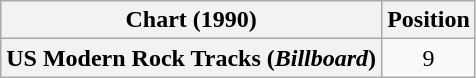<table class="wikitable plainrowheaders" style="text-align:center">
<tr>
<th>Chart (1990)</th>
<th>Position</th>
</tr>
<tr>
<th scope="row">US Modern Rock Tracks (<em>Billboard</em>)</th>
<td>9</td>
</tr>
</table>
